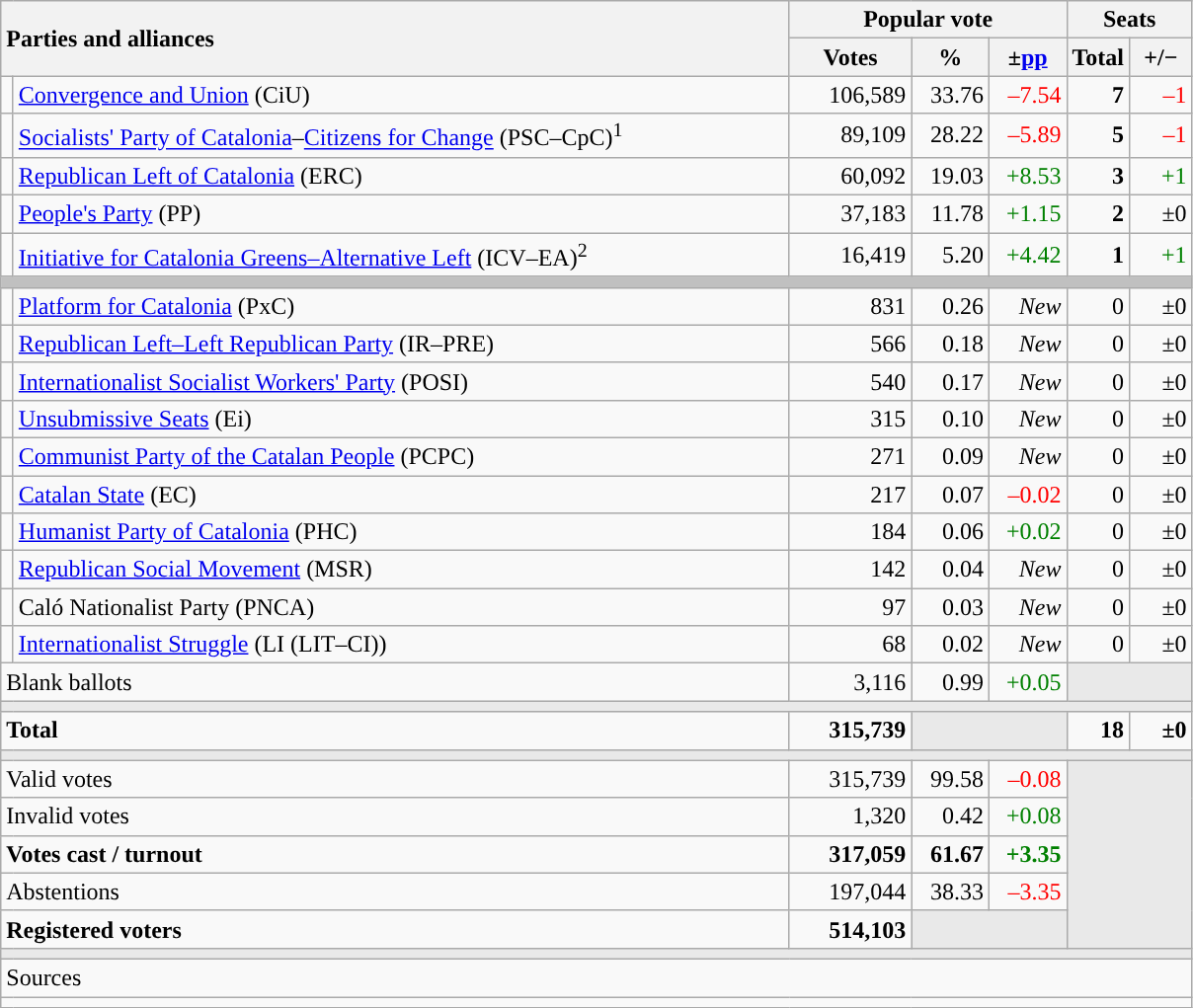<table class="wikitable" style="text-align:right;">
<tr>
<th style="text-align:left;" rowspan="2" colspan="2" width="525">Parties and alliances</th>
<th colspan="3">Popular vote</th>
<th colspan="2">Seats</th>
</tr>
<tr>
<th width="75">Votes</th>
<th width="45">%</th>
<th width="45">±<a href='#'>pp</a></th>
<th width="35">Total</th>
<th width="35">+/−</th>
</tr>
<tr>
<td width="1" style="color:inherit;background:"></td>
<td align="left"><a href='#'>Convergence and Union</a> (CiU)</td>
<td>106,589</td>
<td>33.76</td>
<td style="color:red;">–7.54</td>
<td><strong>7</strong></td>
<td style="color:red;">–1</td>
</tr>
<tr>
<td style="color:inherit;background:"></td>
<td align="left"><a href='#'>Socialists' Party of Catalonia</a>–<a href='#'>Citizens for Change</a> (PSC–CpC)<sup>1</sup></td>
<td>89,109</td>
<td>28.22</td>
<td style="color:red;">–5.89</td>
<td><strong>5</strong></td>
<td style="color:red;">–1</td>
</tr>
<tr>
<td style="color:inherit;background:"></td>
<td align="left"><a href='#'>Republican Left of Catalonia</a> (ERC)</td>
<td>60,092</td>
<td>19.03</td>
<td style="color:green;">+8.53</td>
<td><strong>3</strong></td>
<td style="color:green;">+1</td>
</tr>
<tr>
<td style="color:inherit;background:"></td>
<td align="left"><a href='#'>People's Party</a> (PP)</td>
<td>37,183</td>
<td>11.78</td>
<td style="color:green;">+1.15</td>
<td><strong>2</strong></td>
<td>±0</td>
</tr>
<tr>
<td style="color:inherit;background:"></td>
<td align="left"><a href='#'>Initiative for Catalonia Greens–Alternative Left</a> (ICV–EA)<sup>2</sup></td>
<td>16,419</td>
<td>5.20</td>
<td style="color:green;">+4.42</td>
<td><strong>1</strong></td>
<td style="color:green;">+1</td>
</tr>
<tr>
<td colspan="7" bgcolor="#C0C0C0"></td>
</tr>
<tr>
<td style="color:inherit;background:"></td>
<td align="left"><a href='#'>Platform for Catalonia</a> (PxC)</td>
<td>831</td>
<td>0.26</td>
<td><em>New</em></td>
<td>0</td>
<td>±0</td>
</tr>
<tr>
<td style="color:inherit;background:"></td>
<td align="left"><a href='#'>Republican Left–Left Republican Party</a> (IR–PRE)</td>
<td>566</td>
<td>0.18</td>
<td><em>New</em></td>
<td>0</td>
<td>±0</td>
</tr>
<tr>
<td style="color:inherit;background:"></td>
<td align="left"><a href='#'>Internationalist Socialist Workers' Party</a> (POSI)</td>
<td>540</td>
<td>0.17</td>
<td><em>New</em></td>
<td>0</td>
<td>±0</td>
</tr>
<tr>
<td style="color:inherit;background:"></td>
<td align="left"><a href='#'>Unsubmissive Seats</a> (Ei)</td>
<td>315</td>
<td>0.10</td>
<td><em>New</em></td>
<td>0</td>
<td>±0</td>
</tr>
<tr>
<td style="color:inherit;background:"></td>
<td align="left"><a href='#'>Communist Party of the Catalan People</a> (PCPC)</td>
<td>271</td>
<td>0.09</td>
<td><em>New</em></td>
<td>0</td>
<td>±0</td>
</tr>
<tr>
<td style="color:inherit;background:"></td>
<td align="left"><a href='#'>Catalan State</a> (EC)</td>
<td>217</td>
<td>0.07</td>
<td style="color:red;">–0.02</td>
<td>0</td>
<td>±0</td>
</tr>
<tr>
<td style="color:inherit;background:"></td>
<td align="left"><a href='#'>Humanist Party of Catalonia</a> (PHC)</td>
<td>184</td>
<td>0.06</td>
<td style="color:green;">+0.02</td>
<td>0</td>
<td>±0</td>
</tr>
<tr>
<td style="color:inherit;background:"></td>
<td align="left"><a href='#'>Republican Social Movement</a> (MSR)</td>
<td>142</td>
<td>0.04</td>
<td><em>New</em></td>
<td>0</td>
<td>±0</td>
</tr>
<tr>
<td style="color:inherit;background:"></td>
<td align="left">Caló Nationalist Party (PNCA)</td>
<td>97</td>
<td>0.03</td>
<td><em>New</em></td>
<td>0</td>
<td>±0</td>
</tr>
<tr>
<td style="color:inherit;background:"></td>
<td align="left"><a href='#'>Internationalist Struggle</a> (LI (LIT–CI))</td>
<td>68</td>
<td>0.02</td>
<td><em>New</em></td>
<td>0</td>
<td>±0</td>
</tr>
<tr>
<td align="left" colspan="2">Blank ballots</td>
<td>3,116</td>
<td>0.99</td>
<td style="color:green;">+0.05</td>
<td bgcolor="#E9E9E9" colspan="2"></td>
</tr>
<tr>
<td colspan="7" bgcolor="#E9E9E9"></td>
</tr>
<tr style="font-weight:bold;">
<td align="left" colspan="2">Total</td>
<td>315,739</td>
<td bgcolor="#E9E9E9" colspan="2"></td>
<td>18</td>
<td>±0</td>
</tr>
<tr>
<td colspan="7" bgcolor="#E9E9E9"></td>
</tr>
<tr>
<td align="left" colspan="2">Valid votes</td>
<td>315,739</td>
<td>99.58</td>
<td style="color:red;">–0.08</td>
<td bgcolor="#E9E9E9" colspan="2" rowspan="5"></td>
</tr>
<tr>
<td align="left" colspan="2">Invalid votes</td>
<td>1,320</td>
<td>0.42</td>
<td style="color:green;">+0.08</td>
</tr>
<tr style="font-weight:bold;">
<td align="left" colspan="2">Votes cast / turnout</td>
<td>317,059</td>
<td>61.67</td>
<td style="color:green;">+3.35</td>
</tr>
<tr>
<td align="left" colspan="2">Abstentions</td>
<td>197,044</td>
<td>38.33</td>
<td style="color:red;">–3.35</td>
</tr>
<tr style="font-weight:bold;">
<td align="left" colspan="2">Registered voters</td>
<td>514,103</td>
<td bgcolor="#E9E9E9" colspan="2"></td>
</tr>
<tr>
<td colspan="7" bgcolor="#E9E9E9"></td>
</tr>
<tr>
<td align="left" colspan="7">Sources</td>
</tr>
<tr>
<td colspan="7" style="text-align:left; max-width:790px;"></td>
</tr>
</table>
